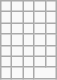<table class="wikitable nounderlines Unicode" style="text-align:center">
<tr>
<td></td>
<td></td>
<td></td>
<td></td>
<td></td>
</tr>
<tr>
<td></td>
<td></td>
<td></td>
<td></td>
<td></td>
</tr>
<tr>
<td></td>
<td></td>
<td></td>
<td></td>
<td></td>
</tr>
<tr>
<td></td>
<td></td>
<td></td>
<td></td>
<td></td>
</tr>
<tr>
<td></td>
<td></td>
<td></td>
<td></td>
<td></td>
</tr>
<tr>
<td></td>
<td></td>
<td></td>
<td></td>
<td></td>
</tr>
<tr>
<td></td>
<td></td>
<td></td>
</tr>
</table>
